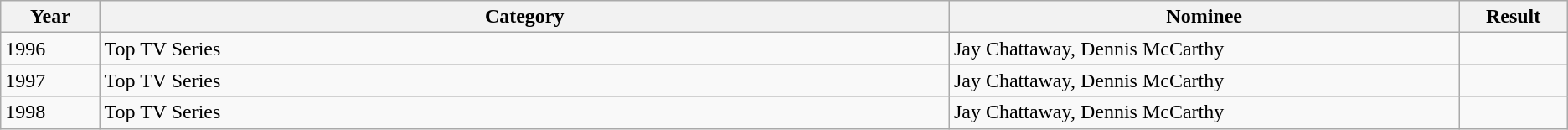<table class="wikitable">
<tr>
<th width="3.5%">Year</th>
<th width="30%">Category</th>
<th width="18%">Nominee</th>
<th width="3.5%">Result</th>
</tr>
<tr>
<td>1996</td>
<td>Top TV Series</td>
<td>Jay Chattaway, Dennis McCarthy</td>
<td></td>
</tr>
<tr>
<td>1997</td>
<td>Top TV Series</td>
<td>Jay Chattaway, Dennis McCarthy</td>
<td></td>
</tr>
<tr>
<td>1998</td>
<td>Top TV Series</td>
<td>Jay Chattaway, Dennis McCarthy</td>
<td></td>
</tr>
</table>
